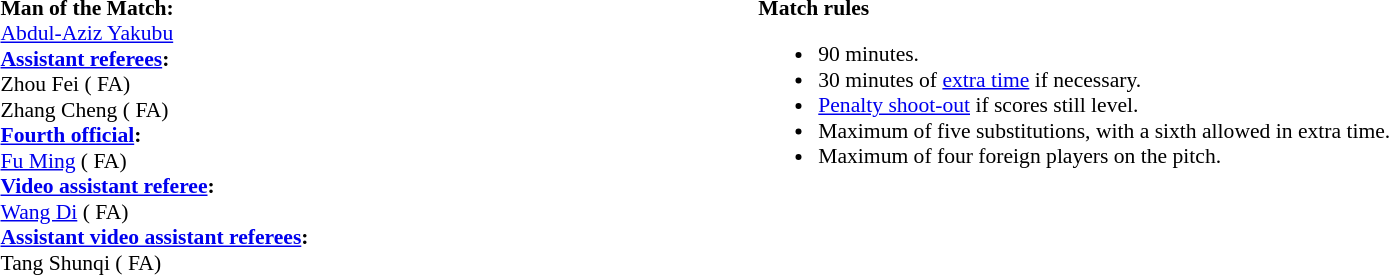<table style="width:100%; font-size:90%;">
<tr>
<td style="width:40%; vertical-align:top;"><br><strong>Man of the Match:</strong>
<br>  <a href='#'>Abdul-Aziz Yakubu</a><br>
<strong><a href='#'>Assistant referees</a>:</strong>
<br>Zhou Fei ( FA)
<br>Zhang Cheng ( FA)
<br><strong><a href='#'>Fourth official</a>:</strong>
<br><a href='#'>Fu Ming</a> ( FA)
<br><strong><a href='#'>Video assistant referee</a>:</strong>
<br><a href='#'>Wang Di</a> ( FA)
<br><strong><a href='#'>Assistant video assistant referees</a>:</strong>
<br>Tang Shunqi ( FA)</td>
<td style="width:60%; vertical-align:top;"><br><strong>Match rules</strong><ul><li>90 minutes.</li><li>30 minutes of <a href='#'>extra time</a> if necessary.</li><li><a href='#'>Penalty shoot-out</a> if scores still level.</li><li>Maximum of five substitutions, with a sixth allowed in extra time.</li><li>Maximum of four foreign players on the pitch.</li></ul></td>
</tr>
</table>
